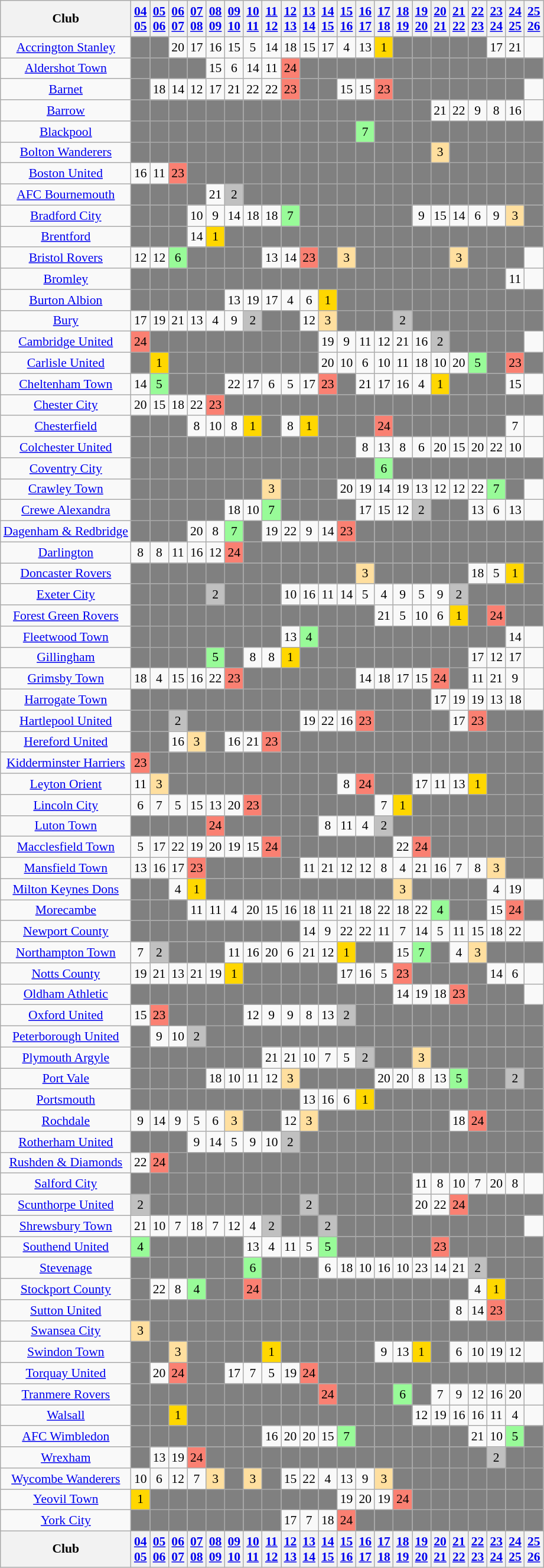<table class="wikitable sortable" style="text-align:center; font-size:90%;">
<tr>
<th>Club</th>
<th><a href='#'>04<br>05</a></th>
<th><a href='#'>05<br>06</a></th>
<th><a href='#'>06<br>07</a></th>
<th><a href='#'>07<br>08</a></th>
<th><a href='#'>08<br>09</a></th>
<th><a href='#'>09<br>10</a></th>
<th><a href='#'>10<br>11</a></th>
<th><a href='#'>11<br>12</a></th>
<th><a href='#'>12<br>13</a></th>
<th><a href='#'>13<br>14</a></th>
<th><a href='#'>14<br>15</a></th>
<th><a href='#'>15<br>16</a></th>
<th><a href='#'>16<br>17</a></th>
<th><a href='#'>17<br>18</a></th>
<th><a href='#'>18<br>19</a></th>
<th><a href='#'>19<br>20</a></th>
<th><a href='#'>20<br>21</a></th>
<th><a href='#'>21<br>22</a></th>
<th><a href='#'>22<br>23</a></th>
<th><a href='#'>23<br>24</a></th>
<th><a href='#'>24<br>25</a></th>
<th><a href='#'>25<br>26</a></th>
</tr>
<tr>
<td><a href='#'>Accrington Stanley</a></td>
<td style=background:grey></td>
<td style=background:grey></td>
<td>20</td>
<td>17</td>
<td>16</td>
<td>15</td>
<td>5</td>
<td>14</td>
<td>18</td>
<td>15</td>
<td>17</td>
<td>4</td>
<td>13</td>
<td style=background:gold>1</td>
<td style=background:grey></td>
<td style=background:grey></td>
<td style=background:grey></td>
<td style=background:grey></td>
<td style=background:grey></td>
<td>17</td>
<td>21</td>
<td></td>
</tr>
<tr>
<td><a href='#'>Aldershot Town</a></td>
<td style=background:grey></td>
<td style=background:grey></td>
<td style=background:grey></td>
<td style=background:grey></td>
<td>15</td>
<td>6</td>
<td>14</td>
<td>11</td>
<td style=background:salmon>24</td>
<td style=background:grey></td>
<td style=background:grey></td>
<td style=background:grey></td>
<td style=background:grey></td>
<td style=background:grey></td>
<td style=background:grey></td>
<td style=background:grey></td>
<td style=background:grey></td>
<td style=background:grey></td>
<td style=background:grey></td>
<td style=background:grey></td>
<td style=background:grey></td>
<td style=background:grey></td>
</tr>
<tr>
<td><a href='#'>Barnet</a></td>
<td style=background:grey></td>
<td>18</td>
<td>14</td>
<td>12</td>
<td>17</td>
<td>21</td>
<td>22</td>
<td>22</td>
<td style=background:salmon>23</td>
<td style=background:grey></td>
<td style=background:grey></td>
<td>15</td>
<td>15</td>
<td style=background:salmon>23</td>
<td style=background:grey></td>
<td style=background:grey></td>
<td style=background:grey></td>
<td style=background:grey></td>
<td style=background:grey></td>
<td style=background:grey></td>
<td style=background:grey></td>
<td></td>
</tr>
<tr>
<td><a href='#'>Barrow</a></td>
<td style=background:grey></td>
<td style=background:grey></td>
<td style=background:grey></td>
<td style=background:grey></td>
<td style=background:grey></td>
<td style=background:grey></td>
<td style=background:grey></td>
<td style=background:grey></td>
<td style=background:grey></td>
<td style=background:grey></td>
<td style=background:grey></td>
<td style=background:grey></td>
<td style=background:grey></td>
<td style=background:grey></td>
<td style=background:grey></td>
<td style=background:grey></td>
<td>21</td>
<td>22</td>
<td>9</td>
<td>8</td>
<td>16</td>
<td></td>
</tr>
<tr>
<td><a href='#'>Blackpool</a></td>
<td style=background:grey></td>
<td style=background:grey></td>
<td style=background:grey></td>
<td style=background:grey></td>
<td style=background:grey></td>
<td style=background:grey></td>
<td style=background:grey></td>
<td style=background:grey></td>
<td style=background:grey></td>
<td style=background:grey></td>
<td style=background:grey></td>
<td style=background:grey></td>
<td style=background:palegreen>7</td>
<td style=background:grey></td>
<td style=background:grey></td>
<td style=background:grey></td>
<td style=background:grey></td>
<td style=background:grey></td>
<td style=background:grey></td>
<td style=background:grey></td>
<td style=background:grey></td>
<td style=background:grey></td>
</tr>
<tr>
<td><a href='#'>Bolton Wanderers</a></td>
<td style=background:grey></td>
<td style=background:grey></td>
<td style=background:grey></td>
<td style=background:grey></td>
<td style=background:grey></td>
<td style=background:grey></td>
<td style=background:grey></td>
<td style=background:grey></td>
<td style=background:grey></td>
<td style=background:grey></td>
<td style=background:grey></td>
<td style=background:grey></td>
<td style=background:grey></td>
<td style=background:grey></td>
<td style=background:grey></td>
<td style=background:grey></td>
<td style=background:#ffdf9f>3</td>
<td style=background:grey></td>
<td style=background:grey></td>
<td style=background:grey></td>
<td style=background:grey></td>
<td style=background:grey></td>
</tr>
<tr>
<td><a href='#'>Boston United</a></td>
<td>16</td>
<td>11</td>
<td style=background:salmon>23</td>
<td style=background:grey></td>
<td style=background:grey></td>
<td style=background:grey></td>
<td style=background:grey></td>
<td style=background:grey></td>
<td style=background:grey></td>
<td style=background:grey></td>
<td style=background:grey></td>
<td style=background:grey></td>
<td style=background:grey></td>
<td style=background:grey></td>
<td style=background:grey></td>
<td style=background:grey></td>
<td style=background:grey></td>
<td style=background:grey></td>
<td style=background:grey></td>
<td style=background:grey></td>
<td style=background:grey></td>
<td style=background:grey></td>
</tr>
<tr>
<td><a href='#'>AFC Bournemouth</a></td>
<td style=background:grey></td>
<td style=background:grey></td>
<td style=background:grey></td>
<td style=background:grey></td>
<td>21</td>
<td style=background:silver>2</td>
<td style=background:grey></td>
<td style=background:grey></td>
<td style=background:grey></td>
<td style=background:grey></td>
<td style=background:grey></td>
<td style=background:grey></td>
<td style=background:grey></td>
<td style=background:grey></td>
<td style=background:grey></td>
<td style=background:grey></td>
<td style=background:grey></td>
<td style=background:grey></td>
<td style=background:grey></td>
<td style=background:grey></td>
<td style=background:grey></td>
<td style=background:grey></td>
</tr>
<tr>
<td><a href='#'>Bradford City</a></td>
<td style=background:grey></td>
<td style=background:grey></td>
<td style=background:grey></td>
<td>10</td>
<td>9</td>
<td>14</td>
<td>18</td>
<td>18</td>
<td style=background:palegreen>7</td>
<td style=background:grey></td>
<td style=background:grey></td>
<td style=background:grey></td>
<td style=background:grey></td>
<td style=background:grey></td>
<td style=background:grey></td>
<td>9</td>
<td>15</td>
<td>14</td>
<td>6</td>
<td>9</td>
<td style=background:#ffdf9f>3</td>
<td style=background:grey></td>
</tr>
<tr>
<td><a href='#'>Brentford</a></td>
<td style=background:grey></td>
<td style=background:grey></td>
<td style=background:grey></td>
<td>14</td>
<td style=background:gold>1</td>
<td style=background:grey></td>
<td style=background:grey></td>
<td style=background:grey></td>
<td style=background:grey></td>
<td style=background:grey></td>
<td style=background:grey></td>
<td style=background:grey></td>
<td style=background:grey></td>
<td style=background:grey></td>
<td style=background:grey></td>
<td style=background:grey></td>
<td style=background:grey></td>
<td style=background:grey></td>
<td style=background:grey></td>
<td style=background:grey></td>
<td style=background:grey></td>
<td style=background:grey></td>
</tr>
<tr>
<td><a href='#'>Bristol Rovers</a></td>
<td>12</td>
<td>12</td>
<td style=background:palegreen>6</td>
<td style=background:grey></td>
<td style=background:grey></td>
<td style=background:grey></td>
<td style=background:grey></td>
<td>13</td>
<td>14</td>
<td style=background:salmon>23</td>
<td style=background:grey></td>
<td style=background:#ffdf9f>3</td>
<td style=background:grey></td>
<td style=background:grey></td>
<td style=background:grey></td>
<td style=background:grey></td>
<td style=background:grey></td>
<td style=background:#ffdf9f>3</td>
<td style=background:grey></td>
<td style=background:grey></td>
<td style=background:grey></td>
<td></td>
</tr>
<tr>
<td><a href='#'>Bromley</a></td>
<td style=background:grey></td>
<td style=background:grey></td>
<td style=background:grey></td>
<td style=background:grey></td>
<td style=background:grey></td>
<td style=background:grey></td>
<td style=background:grey></td>
<td style=background:grey></td>
<td style=background:grey></td>
<td style=background:grey></td>
<td style=background:grey></td>
<td style=background:grey></td>
<td style=background:grey></td>
<td style=background:grey></td>
<td style=background:grey></td>
<td style=background:grey></td>
<td style=background:grey></td>
<td style=background:grey></td>
<td style=background:grey></td>
<td style=background:grey></td>
<td>11</td>
<td></td>
</tr>
<tr>
<td><a href='#'>Burton Albion</a></td>
<td style=background:grey></td>
<td style=background:grey></td>
<td style=background:grey></td>
<td style=background:grey></td>
<td style=background:grey></td>
<td>13</td>
<td>19</td>
<td>17</td>
<td>4</td>
<td>6</td>
<td style=background:gold>1</td>
<td style=background:grey></td>
<td style=background:grey></td>
<td style=background:grey></td>
<td style=background:grey></td>
<td style=background:grey></td>
<td style=background:grey></td>
<td style=background:grey></td>
<td style=background:grey></td>
<td style=background:grey></td>
<td style=background:grey></td>
<td style=background:grey></td>
</tr>
<tr>
<td><a href='#'>Bury</a></td>
<td>17</td>
<td>19</td>
<td>21</td>
<td>13</td>
<td>4</td>
<td>9</td>
<td style=background:silver>2</td>
<td style=background:grey></td>
<td style=background:grey></td>
<td>12</td>
<td style=background:#ffdf9f>3</td>
<td style=background:grey></td>
<td style=background:grey></td>
<td style=background:grey></td>
<td style=background:silver>2</td>
<td style=background:grey></td>
<td style=background:grey></td>
<td style=background:grey></td>
<td style=background:grey></td>
<td style=background:grey></td>
<td style=background:grey></td>
<td style=background:grey></td>
</tr>
<tr>
<td><a href='#'>Cambridge United</a></td>
<td style=background:salmon>24</td>
<td style=background:grey></td>
<td style=background:grey></td>
<td style=background:grey></td>
<td style=background:grey></td>
<td style=background:grey></td>
<td style=background:grey></td>
<td style=background:grey></td>
<td style=background:grey></td>
<td style=background:grey></td>
<td>19</td>
<td>9</td>
<td>11</td>
<td>12</td>
<td>21</td>
<td>16</td>
<td style=background:silver>2</td>
<td style=background:grey></td>
<td style=background:grey></td>
<td style=background:grey></td>
<td style=background:grey></td>
<td></td>
</tr>
<tr>
<td><a href='#'>Carlisle United</a></td>
<td style=background:grey></td>
<td style=background:gold>1</td>
<td style=background:grey></td>
<td style=background:grey></td>
<td style=background:grey></td>
<td style=background:grey></td>
<td style=background:grey></td>
<td style=background:grey></td>
<td style=background:grey></td>
<td style=background:grey></td>
<td>20</td>
<td>10</td>
<td>6</td>
<td>10</td>
<td>11</td>
<td>18</td>
<td>10</td>
<td>20</td>
<td style=background:palegreen>5</td>
<td style=background:grey></td>
<td style=background:salmon>23</td>
<td style=background:grey></td>
</tr>
<tr>
<td><a href='#'>Cheltenham Town</a></td>
<td>14</td>
<td style=background:palegreen>5</td>
<td style=background:grey></td>
<td style=background:grey></td>
<td style=background:grey></td>
<td>22</td>
<td>17</td>
<td>6</td>
<td>5</td>
<td>17</td>
<td style=background:salmon>23</td>
<td style=background:grey></td>
<td>21</td>
<td>17</td>
<td>16</td>
<td>4</td>
<td style=background:gold>1</td>
<td style=background:grey></td>
<td style=background:grey></td>
<td style=background:grey></td>
<td>15</td>
<td></td>
</tr>
<tr>
<td><a href='#'>Chester City</a></td>
<td>20</td>
<td>15</td>
<td>18</td>
<td>22</td>
<td style=background:salmon>23</td>
<td style=background:grey></td>
<td style=background:grey></td>
<td style=background:grey></td>
<td style=background:grey></td>
<td style=background:grey></td>
<td style=background:grey></td>
<td style=background:grey></td>
<td style=background:grey></td>
<td style=background:grey></td>
<td style=background:grey></td>
<td style=background:grey></td>
<td style=background:grey></td>
<td style=background:grey></td>
<td style=background:grey></td>
<td style=background:grey></td>
<td style=background:grey></td>
<td style=background:grey></td>
</tr>
<tr>
<td><a href='#'>Chesterfield</a></td>
<td style=background:grey></td>
<td style=background:grey></td>
<td style=background:grey></td>
<td>8</td>
<td>10</td>
<td>8</td>
<td style=background:gold>1</td>
<td style=background:grey></td>
<td>8</td>
<td style=background:gold>1</td>
<td style=background:grey></td>
<td style=background:grey></td>
<td style=background:grey></td>
<td style=background:salmon>24</td>
<td style=background:grey></td>
<td style=background:grey></td>
<td style=background:grey></td>
<td style=background:grey></td>
<td style=background:grey></td>
<td style=background:grey></td>
<td>7</td>
<td></td>
</tr>
<tr>
<td><a href='#'>Colchester United</a></td>
<td style=background:grey></td>
<td style=background:grey></td>
<td style=background:grey></td>
<td style=background:grey></td>
<td style=background:grey></td>
<td style=background:grey></td>
<td style=background:grey></td>
<td style=background:grey></td>
<td style=background:grey></td>
<td style=background:grey></td>
<td style=background:grey></td>
<td style=background:grey></td>
<td>8</td>
<td>13</td>
<td>8</td>
<td>6</td>
<td>20</td>
<td>15</td>
<td>20</td>
<td>22</td>
<td>10</td>
<td></td>
</tr>
<tr>
<td><a href='#'>Coventry City</a></td>
<td style=background:grey></td>
<td style=background:grey></td>
<td style=background:grey></td>
<td style=background:grey></td>
<td style=background:grey></td>
<td style=background:grey></td>
<td style=background:grey></td>
<td style=background:grey></td>
<td style=background:grey></td>
<td style=background:grey></td>
<td style=background:grey></td>
<td style=background:grey></td>
<td style=background:grey></td>
<td style=background:palegreen>6</td>
<td style=background:grey></td>
<td style=background:grey></td>
<td style=background:grey></td>
<td style=background:grey></td>
<td style=background:grey></td>
<td style=background:grey></td>
<td style=background:grey></td>
<td style=background:grey></td>
</tr>
<tr>
<td><a href='#'>Crawley Town</a></td>
<td style=background:grey></td>
<td style=background:grey></td>
<td style=background:grey></td>
<td style=background:grey></td>
<td style=background:grey></td>
<td style=background:grey></td>
<td style=background:grey></td>
<td style=background:#ffdf9f>3</td>
<td style=background:grey></td>
<td style=background:grey></td>
<td style=background:grey></td>
<td>20</td>
<td>19</td>
<td>14</td>
<td>19</td>
<td>13</td>
<td>12</td>
<td>12</td>
<td>22</td>
<td style=background:palegreen>7</td>
<td style=background:grey></td>
<td></td>
</tr>
<tr>
<td><a href='#'>Crewe Alexandra</a></td>
<td style=background:grey></td>
<td style=background:grey></td>
<td style=background:grey></td>
<td style=background:grey></td>
<td style=background:grey></td>
<td>18</td>
<td>10</td>
<td style=background:palegreen>7</td>
<td style=background:grey></td>
<td style=background:grey></td>
<td style=background:grey></td>
<td style=background:grey></td>
<td>17</td>
<td>15</td>
<td>12</td>
<td style=background:silver>2</td>
<td style=background:grey></td>
<td style=background:grey></td>
<td>13</td>
<td>6</td>
<td>13</td>
<td></td>
</tr>
<tr>
<td><a href='#'>Dagenham & Redbridge</a></td>
<td style=background:grey></td>
<td style=background:grey></td>
<td style=background:grey></td>
<td>20</td>
<td>8</td>
<td style=background:palegreen>7</td>
<td style=background:grey></td>
<td>19</td>
<td>22</td>
<td>9</td>
<td>14</td>
<td style=background:salmon>23</td>
<td style=background:grey></td>
<td style=background:grey></td>
<td style=background:grey></td>
<td style=background:grey></td>
<td style=background:grey></td>
<td style=background:grey></td>
<td style=background:grey></td>
<td style=background:grey></td>
<td style=background:grey></td>
<td style=background:grey></td>
</tr>
<tr>
<td><a href='#'>Darlington</a></td>
<td>8</td>
<td>8</td>
<td>11</td>
<td>16</td>
<td>12</td>
<td style=background:salmon>24</td>
<td style=background:grey></td>
<td style=background:grey></td>
<td style=background:grey></td>
<td style=background:grey></td>
<td style=background:grey></td>
<td style=background:grey></td>
<td style=background:grey></td>
<td style=background:grey></td>
<td style=background:grey></td>
<td style=background:grey></td>
<td style=background:grey></td>
<td style=background:grey></td>
<td style=background:grey></td>
<td style=background:grey></td>
<td style=background:grey></td>
<td style=background:grey></td>
</tr>
<tr>
<td><a href='#'>Doncaster Rovers</a></td>
<td style=background:grey></td>
<td style=background:grey></td>
<td style=background:grey></td>
<td style=background:grey></td>
<td style=background:grey></td>
<td style=background:grey></td>
<td style=background:grey></td>
<td style=background:grey></td>
<td style=background:grey></td>
<td style=background:grey></td>
<td style=background:grey></td>
<td style=background:grey></td>
<td style=background:#ffdf9f>3</td>
<td style=background:grey></td>
<td style=background:grey></td>
<td style=background:grey></td>
<td style=background:grey></td>
<td style=background:grey></td>
<td>18</td>
<td>5</td>
<td style=background:gold>1</td>
<td style=background:grey></td>
</tr>
<tr>
<td><a href='#'>Exeter City</a></td>
<td style=background:grey></td>
<td style=background:grey></td>
<td style=background:grey></td>
<td style=background:grey></td>
<td style=background:silver>2</td>
<td style=background:grey></td>
<td style=background:grey></td>
<td style=background:grey></td>
<td>10</td>
<td>16</td>
<td>11</td>
<td>14</td>
<td>5</td>
<td>4</td>
<td>9</td>
<td>5</td>
<td>9</td>
<td style=background:silver>2</td>
<td style=background:grey></td>
<td style=background:grey></td>
<td style=background:grey></td>
<td style=background:grey></td>
</tr>
<tr>
<td><a href='#'>Forest Green Rovers</a></td>
<td style=background:grey></td>
<td style=background:grey></td>
<td style=background:grey></td>
<td style=background:grey></td>
<td style=background:grey></td>
<td style=background:grey></td>
<td style=background:grey></td>
<td style=background:grey></td>
<td style=background:grey></td>
<td style=background:grey></td>
<td style=background:grey></td>
<td style=background:grey></td>
<td style=background:grey></td>
<td>21</td>
<td>5</td>
<td>10</td>
<td>6</td>
<td style=background:gold>1</td>
<td style=background:grey></td>
<td style=background:salmon>24</td>
<td style=background:grey></td>
<td style=background:grey></td>
</tr>
<tr>
<td><a href='#'>Fleetwood Town</a></td>
<td style=background:grey></td>
<td style=background:grey></td>
<td style=background:grey></td>
<td style=background:grey></td>
<td style=background:grey></td>
<td style=background:grey></td>
<td style=background:grey></td>
<td style=background:grey></td>
<td>13</td>
<td style=background:palegreen>4</td>
<td style=background:grey></td>
<td style=background:grey></td>
<td style=background:grey></td>
<td style=background:grey></td>
<td style=background:grey></td>
<td style=background:grey></td>
<td style=background:grey></td>
<td style=background:grey></td>
<td style=background:grey></td>
<td style=background:grey></td>
<td>14</td>
<td></td>
</tr>
<tr>
<td><a href='#'>Gillingham</a></td>
<td style=background:grey></td>
<td style=background:grey></td>
<td style=background:grey></td>
<td style=background:grey></td>
<td style=background:palegreen>5</td>
<td style=background:grey></td>
<td>8</td>
<td>8</td>
<td style=background:gold>1</td>
<td style=background:grey></td>
<td style=background:grey></td>
<td style=background:grey></td>
<td style=background:grey></td>
<td style=background:grey></td>
<td style=background:grey></td>
<td style=background:grey></td>
<td style=background:grey></td>
<td style=background:grey></td>
<td>17</td>
<td>12</td>
<td>17</td>
<td></td>
</tr>
<tr>
<td><a href='#'>Grimsby Town</a></td>
<td>18</td>
<td>4</td>
<td>15</td>
<td>16</td>
<td>22</td>
<td style=background:salmon>23</td>
<td style=background:grey></td>
<td style=background:grey></td>
<td style=background:grey></td>
<td style=background:grey></td>
<td style=background:grey></td>
<td style=background:grey></td>
<td>14</td>
<td>18</td>
<td>17</td>
<td>15</td>
<td style=background:salmon>24</td>
<td style=background:grey></td>
<td>11</td>
<td>21</td>
<td>9</td>
<td></td>
</tr>
<tr>
<td><a href='#'>Harrogate Town</a></td>
<td style=background:grey></td>
<td style=background:grey></td>
<td style=background:grey></td>
<td style=background:grey></td>
<td style=background:grey></td>
<td style=background:grey></td>
<td style=background:grey></td>
<td style=background:grey></td>
<td style=background:grey></td>
<td style=background:grey></td>
<td style=background:grey></td>
<td style=background:grey></td>
<td style=background:grey></td>
<td style=background:grey></td>
<td style=background:grey></td>
<td style=background:grey></td>
<td>17</td>
<td>19</td>
<td>19</td>
<td>13</td>
<td>18</td>
<td></td>
</tr>
<tr>
<td><a href='#'>Hartlepool United</a></td>
<td style=background:grey></td>
<td style=background:grey></td>
<td style=background:silver>2</td>
<td style=background:grey></td>
<td style=background:grey></td>
<td style=background:grey></td>
<td style=background:grey></td>
<td style=background:grey></td>
<td style=background:grey></td>
<td>19</td>
<td>22</td>
<td>16</td>
<td style=background:salmon>23</td>
<td style=background:grey></td>
<td style=background:grey></td>
<td style=background:grey></td>
<td style=background:grey></td>
<td>17</td>
<td style=background:salmon>23</td>
<td style=background:grey></td>
<td style=background:grey></td>
<td style=background:grey></td>
</tr>
<tr>
<td><a href='#'>Hereford United</a></td>
<td style=background:grey></td>
<td style=background:grey></td>
<td>16</td>
<td style=background:#ffdf9f>3</td>
<td style=background:grey></td>
<td>16</td>
<td>21</td>
<td style=background:salmon>23</td>
<td style=background:grey></td>
<td style=background:grey></td>
<td style=background:grey></td>
<td style=background:grey></td>
<td style=background:grey></td>
<td style=background:grey></td>
<td style=background:grey></td>
<td style=background:grey></td>
<td style=background:grey></td>
<td style=background:grey></td>
<td style=background:grey></td>
<td style=background:grey></td>
<td style=background:grey></td>
<td style=background:grey></td>
</tr>
<tr>
<td><a href='#'>Kidderminster Harriers</a></td>
<td style=background:salmon>23</td>
<td style=background:grey></td>
<td style=background:grey></td>
<td style=background:grey></td>
<td style=background:grey></td>
<td style=background:grey></td>
<td style=background:grey></td>
<td style=background:grey></td>
<td style=background:grey></td>
<td style=background:grey></td>
<td style=background:grey></td>
<td style=background:grey></td>
<td style=background:grey></td>
<td style=background:grey></td>
<td style=background:grey></td>
<td style=background:grey></td>
<td style=background:grey></td>
<td style=background:grey></td>
<td style=background:grey></td>
<td style=background:grey></td>
<td style=background:grey></td>
<td style=background:grey></td>
</tr>
<tr>
<td><a href='#'>Leyton Orient</a></td>
<td>11</td>
<td style=background:#ffdf9f>3</td>
<td style=background:grey></td>
<td style=background:grey></td>
<td style=background:grey></td>
<td style=background:grey></td>
<td style=background:grey></td>
<td style=background:grey></td>
<td style=background:grey></td>
<td style=background:grey></td>
<td style=background:grey></td>
<td>8</td>
<td style=background:salmon>24</td>
<td style=background:grey></td>
<td style=background:grey></td>
<td>17</td>
<td>11</td>
<td>13</td>
<td style=background:gold>1</td>
<td style=background:grey></td>
<td style=background:grey></td>
<td style=background:grey></td>
</tr>
<tr>
<td><a href='#'>Lincoln City</a></td>
<td>6</td>
<td>7</td>
<td>5</td>
<td>15</td>
<td>13</td>
<td>20</td>
<td style=background:salmon>23</td>
<td style=background:grey></td>
<td style=background:grey></td>
<td style=background:grey></td>
<td style=background:grey></td>
<td style=background:grey></td>
<td style=background:grey></td>
<td>7</td>
<td style=background:gold>1</td>
<td style=background:grey></td>
<td style=background:grey></td>
<td style=background:grey></td>
<td style=background:grey></td>
<td style=background:grey></td>
<td style=background:grey></td>
<td style=background:grey></td>
</tr>
<tr>
<td><a href='#'>Luton Town</a></td>
<td style=background:grey></td>
<td style=background:grey></td>
<td style=background:grey></td>
<td style=background:grey></td>
<td style=background:salmon>24</td>
<td style=background:grey></td>
<td style=background:grey></td>
<td style=background:grey></td>
<td style=background:grey></td>
<td style=background:grey></td>
<td>8</td>
<td>11</td>
<td>4</td>
<td style=background:silver>2</td>
<td style=background:grey></td>
<td style=background:grey></td>
<td style=background:grey></td>
<td style=background:grey></td>
<td style=background:grey></td>
<td style=background:grey></td>
<td style=background:grey></td>
<td style=background:grey></td>
</tr>
<tr>
<td><a href='#'>Macclesfield Town</a></td>
<td>5</td>
<td>17</td>
<td>22</td>
<td>19</td>
<td>20</td>
<td>19</td>
<td>15</td>
<td style=background:salmon>24</td>
<td style=background:grey></td>
<td style=background:grey></td>
<td style=background:grey></td>
<td style=background:grey></td>
<td style=background:grey></td>
<td style=background:grey></td>
<td>22</td>
<td style=background:salmon>24</td>
<td style=background:grey></td>
<td style=background:grey></td>
<td style=background:grey></td>
<td style=background:grey></td>
<td style=background:grey></td>
<td style=background:grey></td>
</tr>
<tr>
<td><a href='#'>Mansfield Town</a></td>
<td>13</td>
<td>16</td>
<td>17</td>
<td style=background:salmon>23</td>
<td style=background:grey></td>
<td style=background:grey></td>
<td style=background:grey></td>
<td style=background:grey></td>
<td style=background:grey></td>
<td>11</td>
<td>21</td>
<td>12</td>
<td>12</td>
<td>8</td>
<td>4</td>
<td>21</td>
<td>16</td>
<td>7</td>
<td>8</td>
<td style=background:#ffdf9f>3</td>
<td style=background:grey></td>
<td style=background:grey></td>
</tr>
<tr>
<td><a href='#'>Milton Keynes Dons</a></td>
<td style=background:grey></td>
<td style=background:grey></td>
<td>4</td>
<td style=background:gold>1</td>
<td style=background:grey></td>
<td style=background:grey></td>
<td style=background:grey></td>
<td style=background:grey></td>
<td style=background:grey></td>
<td style=background:grey></td>
<td style=background:grey></td>
<td style=background:grey></td>
<td style=background:grey></td>
<td style=background:grey></td>
<td style=background:#ffdf9f>3</td>
<td style=background:grey></td>
<td style=background:grey></td>
<td style=background:grey></td>
<td style=background:grey></td>
<td>4</td>
<td>19</td>
<td></td>
</tr>
<tr>
<td><a href='#'>Morecambe</a></td>
<td style=background:grey></td>
<td style=background:grey></td>
<td style=background:grey></td>
<td>11</td>
<td>11</td>
<td>4</td>
<td>20</td>
<td>15</td>
<td>16</td>
<td>18</td>
<td>11</td>
<td>21</td>
<td>18</td>
<td>22</td>
<td>18</td>
<td>22</td>
<td style=background:palegreen>4</td>
<td style=background:grey></td>
<td style=background:grey></td>
<td>15</td>
<td style=background:salmon>24</td>
<td style=background:grey></td>
</tr>
<tr>
<td><a href='#'>Newport County</a></td>
<td style=background:grey></td>
<td style=background:grey></td>
<td style=background:grey></td>
<td style=background:grey></td>
<td style=background:grey></td>
<td style=background:grey></td>
<td style=background:grey></td>
<td style=background:grey></td>
<td style=background:grey></td>
<td>14</td>
<td>9</td>
<td>22</td>
<td>22</td>
<td>11</td>
<td>7</td>
<td>14</td>
<td>5</td>
<td>11</td>
<td>15</td>
<td>18</td>
<td>22</td>
<td></td>
</tr>
<tr>
<td><a href='#'>Northampton Town</a></td>
<td>7</td>
<td style=background:silver>2</td>
<td style=background:grey></td>
<td style=background:grey></td>
<td style=background:grey></td>
<td>11</td>
<td>16</td>
<td>20</td>
<td>6</td>
<td>21</td>
<td>12</td>
<td style=background:gold>1</td>
<td style=background:grey></td>
<td style=background:grey></td>
<td>15</td>
<td style=background:palegreen>7</td>
<td style=background:grey></td>
<td>4</td>
<td style=background:#ffdf9f>3</td>
<td style=background:grey></td>
<td style=background:grey></td>
<td style=background:grey></td>
</tr>
<tr>
<td><a href='#'>Notts County</a></td>
<td>19</td>
<td>21</td>
<td>13</td>
<td>21</td>
<td>19</td>
<td style=background:gold>1</td>
<td style=background:grey></td>
<td style=background:grey></td>
<td style=background:grey></td>
<td style=background:grey></td>
<td style=background:grey></td>
<td>17</td>
<td>16</td>
<td>5</td>
<td style=background:salmon>23</td>
<td style=background:grey></td>
<td style=background:grey></td>
<td style=background:grey></td>
<td style=background:grey></td>
<td>14</td>
<td>6</td>
<td></td>
</tr>
<tr>
<td><a href='#'>Oldham Athletic</a></td>
<td style=background:grey></td>
<td style=background:grey></td>
<td style=background:grey></td>
<td style=background:grey></td>
<td style=background:grey></td>
<td style=background:grey></td>
<td style=background:grey></td>
<td style=background:grey></td>
<td style=background:grey></td>
<td style=background:grey></td>
<td style=background:grey></td>
<td style=background:grey></td>
<td style=background:grey></td>
<td style=background:grey></td>
<td>14</td>
<td>19</td>
<td>18</td>
<td style=background:salmon>23</td>
<td style=background:grey></td>
<td style=background:grey></td>
<td style=background:grey></td>
<td></td>
</tr>
<tr>
<td><a href='#'>Oxford United</a></td>
<td>15</td>
<td style=background:salmon>23</td>
<td style=background:grey></td>
<td style=background:grey></td>
<td style=background:grey></td>
<td style=background:grey></td>
<td>12</td>
<td>9</td>
<td>9</td>
<td>8</td>
<td>13</td>
<td style=background:silver>2</td>
<td style=background:grey></td>
<td style=background:grey></td>
<td style=background:grey></td>
<td style=background:grey></td>
<td style=background:grey></td>
<td style=background:grey></td>
<td style=background:grey></td>
<td style=background:grey></td>
<td style=background:grey></td>
<td style=background:grey></td>
</tr>
<tr>
<td><a href='#'>Peterborough United</a></td>
<td style=background:grey></td>
<td>9</td>
<td>10</td>
<td style=background:silver>2</td>
<td style=background:grey></td>
<td style=background:grey></td>
<td style=background:grey></td>
<td style=background:grey></td>
<td style=background:grey></td>
<td style=background:grey></td>
<td style=background:grey></td>
<td style=background:grey></td>
<td style=background:grey></td>
<td style=background:grey></td>
<td style=background:grey></td>
<td style=background:grey></td>
<td style=background:grey></td>
<td style=background:grey></td>
<td style=background:grey></td>
<td style=background:grey></td>
<td style=background:grey></td>
<td style=background:grey></td>
</tr>
<tr>
<td><a href='#'>Plymouth Argyle</a></td>
<td style=background:grey></td>
<td style=background:grey></td>
<td style=background:grey></td>
<td style=background:grey></td>
<td style=background:grey></td>
<td style=background:grey></td>
<td style=background:grey></td>
<td>21</td>
<td>21</td>
<td>10</td>
<td>7</td>
<td>5</td>
<td style=background:silver>2</td>
<td style=background:grey></td>
<td style=background:grey></td>
<td style=background:#ffdf9f>3</td>
<td style=background:grey></td>
<td style=background:grey></td>
<td style=background:grey></td>
<td style=background:grey></td>
<td style=background:grey></td>
<td style=background:grey></td>
</tr>
<tr>
<td><a href='#'>Port Vale</a></td>
<td style=background:grey></td>
<td style=background:grey></td>
<td style=background:grey></td>
<td style=background:grey></td>
<td>18</td>
<td>10</td>
<td>11</td>
<td>12</td>
<td style=background:#ffdf9f>3</td>
<td style=background:grey></td>
<td style=background:grey></td>
<td style=background:grey></td>
<td style=background:grey></td>
<td>20</td>
<td>20</td>
<td>8</td>
<td>13</td>
<td style=background:palegreen>5</td>
<td style=background:grey></td>
<td style=background:grey></td>
<td style=background:silver>2</td>
<td style=background:grey></td>
</tr>
<tr>
<td><a href='#'>Portsmouth</a></td>
<td style=background:grey></td>
<td style=background:grey></td>
<td style=background:grey></td>
<td style=background:grey></td>
<td style=background:grey></td>
<td style=background:grey></td>
<td style=background:grey></td>
<td style=background:grey></td>
<td style=background:grey></td>
<td>13</td>
<td>16</td>
<td>6</td>
<td style=background:gold>1</td>
<td style=background:grey></td>
<td style=background:grey></td>
<td style=background:grey></td>
<td style=background:grey></td>
<td style=background:grey></td>
<td style=background:grey></td>
<td style=background:grey></td>
<td style=background:grey></td>
<td style=background:grey></td>
</tr>
<tr>
<td><a href='#'>Rochdale</a></td>
<td>9</td>
<td>14</td>
<td>9</td>
<td>5</td>
<td>6</td>
<td style=background:#ffdf9f>3</td>
<td style=background:grey></td>
<td style=background:grey></td>
<td>12</td>
<td style=background:#ffdf9f>3</td>
<td style=background:grey></td>
<td style=background:grey></td>
<td style=background:grey></td>
<td style=background:grey></td>
<td style=background:grey></td>
<td style=background:grey></td>
<td style=background:grey></td>
<td>18</td>
<td style=background:salmon>24</td>
<td style=background:grey></td>
<td style=background:grey></td>
<td style=background:grey></td>
</tr>
<tr>
<td><a href='#'>Rotherham United</a></td>
<td style=background:grey></td>
<td style=background:grey></td>
<td style=background:grey></td>
<td>9</td>
<td>14</td>
<td>5</td>
<td>9</td>
<td>10</td>
<td style=background:silver>2</td>
<td style=background:grey></td>
<td style=background:grey></td>
<td style=background:grey></td>
<td style=background:grey></td>
<td style=background:grey></td>
<td style=background:grey></td>
<td style=background:grey></td>
<td style=background:grey></td>
<td style=background:grey></td>
<td style=background:grey></td>
<td style=background:grey></td>
<td style=background:grey></td>
<td style=background:grey></td>
</tr>
<tr>
<td><a href='#'>Rushden & Diamonds</a></td>
<td>22</td>
<td style=background:salmon>24</td>
<td style=background:grey></td>
<td style=background:grey></td>
<td style=background:grey></td>
<td style=background:grey></td>
<td style=background:grey></td>
<td style=background:grey></td>
<td style=background:grey></td>
<td style=background:grey></td>
<td style=background:grey></td>
<td style=background:grey></td>
<td style=background:grey></td>
<td style=background:grey></td>
<td style=background:grey></td>
<td style=background:grey></td>
<td style=background:grey></td>
<td style=background:grey></td>
<td style=background:grey></td>
<td style=background:grey></td>
<td style=background:grey></td>
<td style=background:grey></td>
</tr>
<tr>
<td><a href='#'>Salford City</a></td>
<td style=background:grey></td>
<td style=background:grey></td>
<td style=background:grey></td>
<td style=background:grey></td>
<td style=background:grey></td>
<td style=background:grey></td>
<td style=background:grey></td>
<td style=background:grey></td>
<td style=background:grey></td>
<td style=background:grey></td>
<td style=background:grey></td>
<td style=background:grey></td>
<td style=background:grey></td>
<td style=background:grey></td>
<td style=background:grey></td>
<td>11</td>
<td>8</td>
<td>10</td>
<td>7</td>
<td>20</td>
<td>8</td>
<td></td>
</tr>
<tr>
<td><a href='#'>Scunthorpe United</a></td>
<td style=background:silver>2</td>
<td style=background:grey></td>
<td style=background:grey></td>
<td style=background:grey></td>
<td style=background:grey></td>
<td style=background:grey></td>
<td style=background:grey></td>
<td style=background:grey></td>
<td style=background:grey></td>
<td style=background:silver>2</td>
<td style=background:grey></td>
<td style=background:grey></td>
<td style=background:grey></td>
<td style=background:grey></td>
<td style=background:grey></td>
<td>20</td>
<td>22</td>
<td style=background:salmon>24</td>
<td style=background:grey></td>
<td style=background:grey></td>
<td style=background:grey></td>
<td style=background:grey></td>
</tr>
<tr>
<td><a href='#'>Shrewsbury Town</a></td>
<td>21</td>
<td>10</td>
<td>7</td>
<td>18</td>
<td>7</td>
<td>12</td>
<td>4</td>
<td style=background:silver>2</td>
<td style=background:grey></td>
<td style=background:grey></td>
<td style=background:silver>2</td>
<td style=background:grey></td>
<td style=background:grey></td>
<td style=background:grey></td>
<td style=background:grey></td>
<td style=background:grey></td>
<td style=background:grey></td>
<td style=background:grey></td>
<td style=background:grey></td>
<td style=background:grey></td>
<td style=background:grey></td>
<td></td>
</tr>
<tr>
<td><a href='#'>Southend United</a></td>
<td style=background:palegreen>4</td>
<td style=background:grey></td>
<td style=background:grey></td>
<td style=background:grey></td>
<td style=background:grey></td>
<td style=background:grey></td>
<td>13</td>
<td>4</td>
<td>11</td>
<td>5</td>
<td style=background:palegreen>5</td>
<td style=background:grey></td>
<td style=background:grey></td>
<td style=background:grey></td>
<td style=background:grey></td>
<td style=background:grey></td>
<td style=background:salmon>23</td>
<td style=background:grey></td>
<td style=background:grey></td>
<td style=background:grey></td>
<td style=background:grey></td>
<td style=background:grey></td>
</tr>
<tr>
<td><a href='#'>Stevenage</a></td>
<td style=background:grey></td>
<td style=background:grey></td>
<td style=background:grey></td>
<td style=background:grey></td>
<td style=background:grey></td>
<td style=background:grey></td>
<td style=background:palegreen>6</td>
<td style=background:grey></td>
<td style=background:grey></td>
<td style=background:grey></td>
<td>6</td>
<td>18</td>
<td>10</td>
<td>16</td>
<td>10</td>
<td>23</td>
<td>14</td>
<td>21</td>
<td style=background:silver>2</td>
<td style=background:grey></td>
<td style=background:grey></td>
<td style=background:grey></td>
</tr>
<tr>
<td><a href='#'>Stockport County</a></td>
<td style=background:grey></td>
<td>22</td>
<td>8</td>
<td style=background:palegreen>4</td>
<td style=background:grey></td>
<td style=background:grey></td>
<td style=background:salmon>24</td>
<td style=background:grey></td>
<td style=background:grey></td>
<td style=background:grey></td>
<td style=background:grey></td>
<td style=background:grey></td>
<td style=background:grey></td>
<td style=background:grey></td>
<td style=background:grey></td>
<td style=background:grey></td>
<td style=background:grey></td>
<td style=background:grey></td>
<td>4</td>
<td style=background:gold>1</td>
<td style=background:grey></td>
<td style=background:grey></td>
</tr>
<tr>
<td><a href='#'>Sutton United</a></td>
<td style=background:grey></td>
<td style=background:grey></td>
<td style=background:grey></td>
<td style=background:grey></td>
<td style=background:grey></td>
<td style=background:grey></td>
<td style=background:grey></td>
<td style=background:grey></td>
<td style=background:grey></td>
<td style=background:grey></td>
<td style=background:grey></td>
<td style=background:grey></td>
<td style=background:grey></td>
<td style=background:grey></td>
<td style=background:grey></td>
<td style=background:grey></td>
<td style=background:grey></td>
<td>8</td>
<td>14</td>
<td style=background:salmon>23</td>
<td style=background:grey></td>
<td style=background:grey></td>
</tr>
<tr>
<td><a href='#'>Swansea City</a></td>
<td style=background:#ffdf9f>3</td>
<td style=background:grey></td>
<td style=background:grey></td>
<td style=background:grey></td>
<td style=background:grey></td>
<td style=background:grey></td>
<td style=background:grey></td>
<td style=background:grey></td>
<td style=background:grey></td>
<td style=background:grey></td>
<td style=background:grey></td>
<td style=background:grey></td>
<td style=background:grey></td>
<td style=background:grey></td>
<td style=background:grey></td>
<td style=background:grey></td>
<td style=background:grey></td>
<td style=background:grey></td>
<td style=background:grey></td>
<td style=background:grey></td>
<td style=background:grey></td>
<td style=background:grey></td>
</tr>
<tr>
<td><a href='#'>Swindon Town</a></td>
<td style=background:grey></td>
<td style=background:grey></td>
<td style=background:#ffdf9f>3</td>
<td style=background:grey></td>
<td style=background:grey></td>
<td style=background:grey></td>
<td style=background:grey></td>
<td style=background:gold>1</td>
<td style=background:grey></td>
<td style=background:grey></td>
<td style=background:grey></td>
<td style=background:grey></td>
<td style=background:grey></td>
<td>9</td>
<td>13</td>
<td style=background:gold>1</td>
<td style=background:grey></td>
<td>6</td>
<td>10</td>
<td>19</td>
<td>12</td>
<td></td>
</tr>
<tr>
<td><a href='#'>Torquay United</a></td>
<td style=background:grey></td>
<td>20</td>
<td style=background:salmon>24</td>
<td style=background:grey></td>
<td style=background:grey></td>
<td>17</td>
<td>7</td>
<td>5</td>
<td>19</td>
<td style=background:salmon>24</td>
<td style=background:grey></td>
<td style=background:grey></td>
<td style=background:grey></td>
<td style=background:grey></td>
<td style=background:grey></td>
<td style=background:grey></td>
<td style=background:grey></td>
<td style=background:grey></td>
<td style=background:grey></td>
<td style=background:grey></td>
<td style=background:grey></td>
<td style=background:grey></td>
</tr>
<tr>
<td><a href='#'>Tranmere Rovers</a></td>
<td style=background:grey></td>
<td style=background:grey></td>
<td style=background:grey></td>
<td style=background:grey></td>
<td style=background:grey></td>
<td style=background:grey></td>
<td style=background:grey></td>
<td style=background:grey></td>
<td style=background:grey></td>
<td style=background:grey></td>
<td style=background:salmon>24</td>
<td style=background:grey></td>
<td style=background:grey></td>
<td style=background:grey></td>
<td style=background:palegreen>6</td>
<td style=background:grey></td>
<td>7</td>
<td>9</td>
<td>12</td>
<td>16</td>
<td>20</td>
<td></td>
</tr>
<tr>
<td><a href='#'>Walsall</a></td>
<td style=background:grey></td>
<td style=background:grey></td>
<td style=background:gold>1</td>
<td style=background:grey></td>
<td style=background:grey></td>
<td style=background:grey></td>
<td style=background:grey></td>
<td style=background:grey></td>
<td style=background:grey></td>
<td style=background:grey></td>
<td style=background:grey></td>
<td style=background:grey></td>
<td style=background:grey></td>
<td style=background:grey></td>
<td style=background:grey></td>
<td>12</td>
<td>19</td>
<td>16</td>
<td>16</td>
<td>11</td>
<td>4</td>
<td></td>
</tr>
<tr>
<td><a href='#'>AFC Wimbledon</a></td>
<td style=background:grey></td>
<td style=background:grey></td>
<td style=background:grey></td>
<td style=background:grey></td>
<td style=background:grey></td>
<td style=background:grey></td>
<td style=background:grey></td>
<td>16</td>
<td>20</td>
<td>20</td>
<td>15</td>
<td style=background:palegreen>7</td>
<td style=background:grey></td>
<td style=background:grey></td>
<td style=background:grey></td>
<td style=background:grey></td>
<td style=background:grey></td>
<td style=background:grey></td>
<td>21</td>
<td>10</td>
<td style=background:palegreen>5</td>
<td style=background:grey></td>
</tr>
<tr>
<td><a href='#'>Wrexham</a></td>
<td style=background:grey></td>
<td>13</td>
<td>19</td>
<td style=background:salmon>24</td>
<td style=background:grey></td>
<td style=background:grey></td>
<td style=background:grey></td>
<td style=background:grey></td>
<td style=background:grey></td>
<td style=background:grey></td>
<td style=background:grey></td>
<td style=background:grey></td>
<td style=background:grey></td>
<td style=background:grey></td>
<td style=background:grey></td>
<td style=background:grey></td>
<td style=background:grey></td>
<td style=background:grey></td>
<td style=background:grey></td>
<td style=background:silver>2</td>
<td style=background:grey></td>
<td style=background:grey></td>
</tr>
<tr>
<td><a href='#'>Wycombe Wanderers</a></td>
<td>10</td>
<td>6</td>
<td>12</td>
<td>7</td>
<td style=background:#ffdf9f>3</td>
<td style=background:grey></td>
<td style=background:#ffdf9f>3</td>
<td style=background:grey></td>
<td>15</td>
<td>22</td>
<td>4</td>
<td>13</td>
<td>9</td>
<td style=background:#ffdf9f>3</td>
<td style=background:grey></td>
<td style=background:grey></td>
<td style=background:grey></td>
<td style=background:grey></td>
<td style=background:grey></td>
<td style=background:grey></td>
<td style=background:grey></td>
<td style=background:grey></td>
</tr>
<tr>
<td><a href='#'>Yeovil Town</a></td>
<td style=background:gold>1</td>
<td style=background:grey></td>
<td style=background:grey></td>
<td style=background:grey></td>
<td style=background:grey></td>
<td style=background:grey></td>
<td style=background:grey></td>
<td style=background:grey></td>
<td style=background:grey></td>
<td style=background:grey></td>
<td style=background:grey></td>
<td>19</td>
<td>20</td>
<td>19</td>
<td style=background:salmon>24</td>
<td style=background:grey></td>
<td style=background:grey></td>
<td style=background:grey></td>
<td style=background:grey></td>
<td style=background:grey></td>
<td style=background:grey></td>
<td style=background:grey></td>
</tr>
<tr>
<td><a href='#'>York City</a></td>
<td style=background:grey></td>
<td style=background:grey></td>
<td style=background:grey></td>
<td style=background:grey></td>
<td style=background:grey></td>
<td style=background:grey></td>
<td style=background:grey></td>
<td style=background:grey></td>
<td>17</td>
<td>7</td>
<td>18</td>
<td style=background:salmon>24</td>
<td style=background:grey></td>
<td style=background:grey></td>
<td style=background:grey></td>
<td style=background:grey></td>
<td style=background:grey></td>
<td style=background:grey></td>
<td style=background:grey></td>
<td style=background:grey></td>
<td style=background:grey></td>
<td style=background:grey></td>
</tr>
<tr>
<th>Club</th>
<th><a href='#'>04<br>05</a></th>
<th><a href='#'>05<br>06</a></th>
<th><a href='#'>06<br>07</a></th>
<th><a href='#'>07<br>08</a></th>
<th><a href='#'>08<br>09</a></th>
<th><a href='#'>09<br>10</a></th>
<th><a href='#'>10<br>11</a></th>
<th><a href='#'>11<br>12</a></th>
<th><a href='#'>12<br>13</a></th>
<th><a href='#'>13<br>14</a></th>
<th><a href='#'>14<br>15</a></th>
<th><a href='#'>15<br>16</a></th>
<th><a href='#'>16<br>17</a></th>
<th><a href='#'>17<br>18</a></th>
<th><a href='#'>18<br>19</a></th>
<th><a href='#'>19<br>20</a></th>
<th><a href='#'>20<br>21</a></th>
<th><a href='#'>21<br>22</a></th>
<th><a href='#'>22<br>23</a></th>
<th><a href='#'>23<br>24</a></th>
<th><a href='#'>24<br>25</a></th>
<th><a href='#'>25<br>26</a></th>
</tr>
</table>
